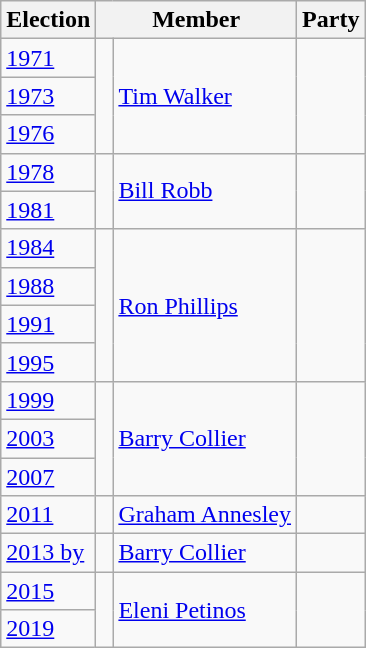<table class="wikitable">
<tr>
<th>Election</th>
<th colspan="2">Member</th>
<th>Party</th>
</tr>
<tr>
<td><a href='#'>1971</a></td>
<td rowspan="3" > </td>
<td rowspan="3"><a href='#'>Tim Walker</a></td>
<td rowspan="3"></td>
</tr>
<tr>
<td><a href='#'>1973</a></td>
</tr>
<tr>
<td><a href='#'>1976</a></td>
</tr>
<tr>
<td><a href='#'>1978</a></td>
<td rowspan="2" > </td>
<td rowspan="2"><a href='#'>Bill Robb</a></td>
<td rowspan="2"></td>
</tr>
<tr>
<td><a href='#'>1981</a></td>
</tr>
<tr>
<td><a href='#'>1984</a></td>
<td rowspan="4" > </td>
<td rowspan="4"><a href='#'>Ron Phillips</a></td>
<td rowspan="4"></td>
</tr>
<tr>
<td><a href='#'>1988</a></td>
</tr>
<tr>
<td><a href='#'>1991</a></td>
</tr>
<tr>
<td><a href='#'>1995</a></td>
</tr>
<tr>
<td><a href='#'>1999</a></td>
<td rowspan="3" > </td>
<td rowspan="3"><a href='#'>Barry Collier</a></td>
<td rowspan="3"></td>
</tr>
<tr>
<td><a href='#'>2003</a></td>
</tr>
<tr>
<td><a href='#'>2007</a></td>
</tr>
<tr>
<td><a href='#'>2011</a></td>
<td> </td>
<td><a href='#'>Graham Annesley</a></td>
<td></td>
</tr>
<tr>
<td><a href='#'>2013 by</a></td>
<td> </td>
<td><a href='#'>Barry Collier</a></td>
<td></td>
</tr>
<tr>
<td><a href='#'>2015</a></td>
<td rowspan="2" > </td>
<td rowspan="2"><a href='#'>Eleni Petinos</a></td>
<td rowspan="2"></td>
</tr>
<tr>
<td><a href='#'>2019</a></td>
</tr>
</table>
